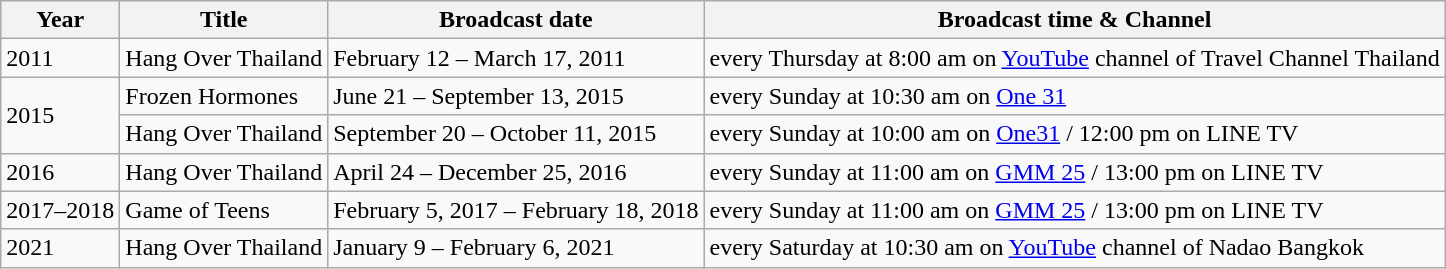<table class="wikitable">
<tr>
<th>Year</th>
<th>Title</th>
<th>Broadcast date</th>
<th>Broadcast time & Channel</th>
</tr>
<tr>
<td>2011</td>
<td>Hang Over Thailand</td>
<td>February 12 – March 17, 2011</td>
<td>every Thursday at 8:00 am on <a href='#'>YouTube</a> channel of Travel Channel Thailand</td>
</tr>
<tr>
<td rowspan="2">2015</td>
<td>Frozen Hormones</td>
<td>June 21 – September 13, 2015</td>
<td>every Sunday at 10:30 am on <a href='#'>One 31</a></td>
</tr>
<tr>
<td>Hang Over Thailand</td>
<td>September 20 – October 11, 2015</td>
<td>every Sunday at 10:00 am on <a href='#'>One31</a> / 12:00 pm on LINE TV</td>
</tr>
<tr>
<td>2016</td>
<td>Hang Over Thailand</td>
<td>April 24 – December 25, 2016</td>
<td>every Sunday at 11:00 am on <a href='#'>GMM 25</a> / 13:00 pm on LINE TV</td>
</tr>
<tr>
<td>2017–2018</td>
<td>Game of Teens</td>
<td>February 5, 2017 – February 18, 2018</td>
<td>every Sunday at 11:00 am on <a href='#'>GMM 25</a> / 13:00 pm on LINE TV</td>
</tr>
<tr>
<td>2021</td>
<td>Hang Over Thailand</td>
<td>January 9 – February 6, 2021</td>
<td>every Saturday at 10:30 am on <a href='#'>YouTube</a> channel of Nadao Bangkok</td>
</tr>
</table>
